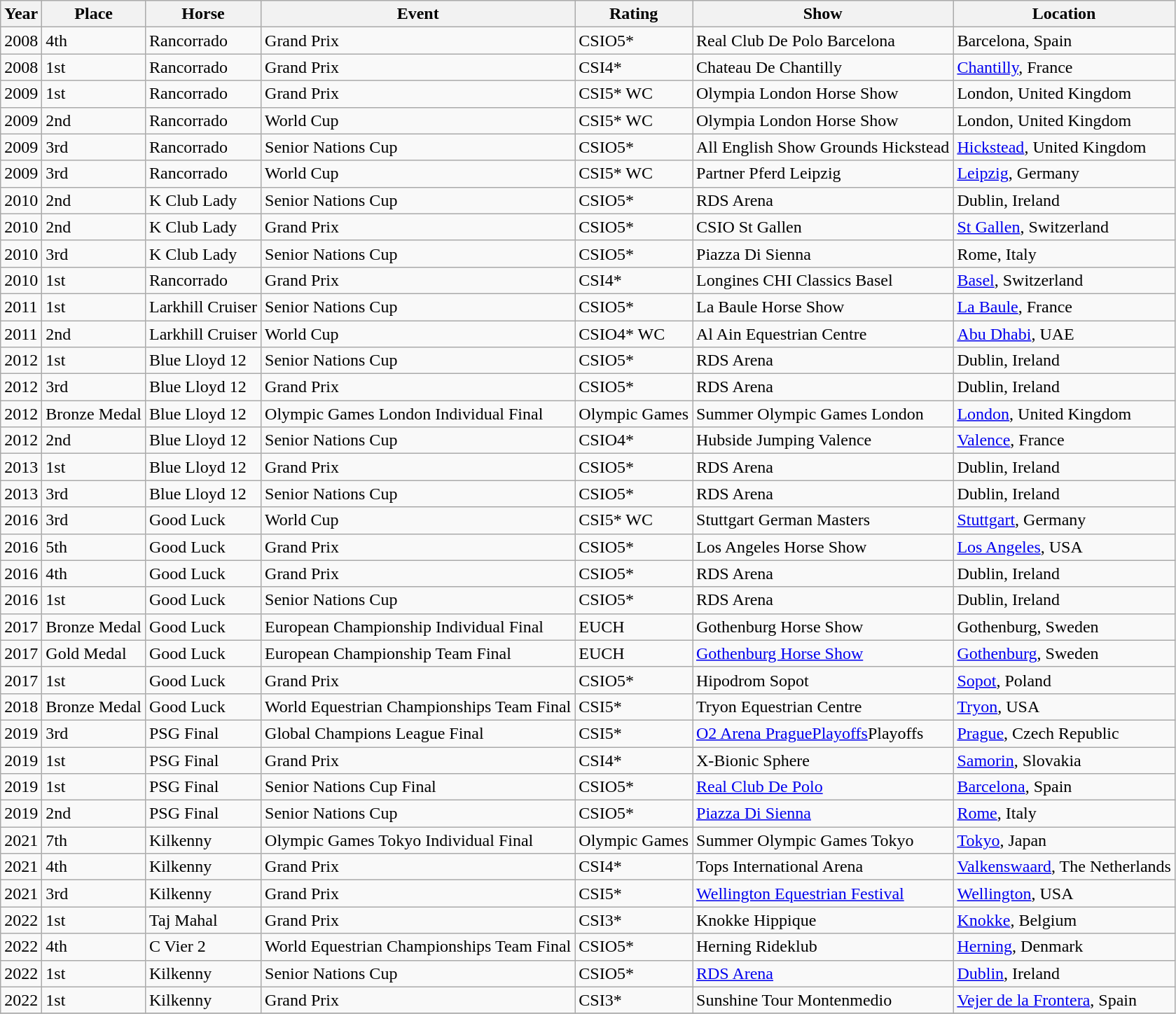<table class="wikitable">
<tr>
<th>Year</th>
<th>Place</th>
<th>Horse</th>
<th>Event</th>
<th>Rating</th>
<th>Show</th>
<th>Location</th>
</tr>
<tr>
<td>2008</td>
<td>4th</td>
<td>Rancorrado</td>
<td>Grand Prix</td>
<td>CSIO5*</td>
<td>Real Club De Polo Barcelona</td>
<td>Barcelona, Spain</td>
</tr>
<tr>
<td>2008</td>
<td>1st</td>
<td>Rancorrado</td>
<td>Grand Prix</td>
<td>CSI4*</td>
<td>Chateau De Chantilly</td>
<td><a href='#'>Chantilly</a>, France</td>
</tr>
<tr>
<td>2009</td>
<td>1st</td>
<td>Rancorrado</td>
<td>Grand Prix</td>
<td>CSI5* WC</td>
<td>Olympia London Horse Show</td>
<td>London, United Kingdom</td>
</tr>
<tr>
<td>2009</td>
<td>2nd</td>
<td>Rancorrado</td>
<td>World Cup</td>
<td>CSI5* WC</td>
<td>Olympia London Horse Show</td>
<td>London, United Kingdom</td>
</tr>
<tr>
<td>2009</td>
<td>3rd</td>
<td>Rancorrado</td>
<td>Senior Nations Cup</td>
<td>CSIO5*</td>
<td>All English Show Grounds Hickstead</td>
<td><a href='#'>Hickstead</a>, United Kingdom</td>
</tr>
<tr>
<td>2009</td>
<td>3rd</td>
<td>Rancorrado</td>
<td>World Cup</td>
<td>CSI5* WC</td>
<td>Partner Pferd Leipzig</td>
<td><a href='#'>Leipzig</a>, Germany</td>
</tr>
<tr>
<td>2010</td>
<td>2nd</td>
<td>K Club Lady</td>
<td>Senior Nations Cup</td>
<td>CSIO5*</td>
<td>RDS Arena</td>
<td>Dublin, Ireland</td>
</tr>
<tr>
<td>2010</td>
<td>2nd</td>
<td>K Club Lady</td>
<td>Grand Prix</td>
<td>CSIO5*</td>
<td>CSIO St Gallen</td>
<td><a href='#'>St Gallen</a>, Switzerland</td>
</tr>
<tr>
<td>2010</td>
<td>3rd</td>
<td>K Club Lady</td>
<td>Senior Nations Cup</td>
<td>CSIO5*</td>
<td>Piazza Di Sienna</td>
<td>Rome, Italy</td>
</tr>
<tr>
<td>2010</td>
<td>1st</td>
<td>Rancorrado</td>
<td>Grand Prix</td>
<td>CSI4*</td>
<td>Longines CHI Classics Basel</td>
<td><a href='#'>Basel</a>, Switzerland</td>
</tr>
<tr>
<td>2011</td>
<td>1st</td>
<td>Larkhill Cruiser</td>
<td>Senior Nations Cup</td>
<td>CSIO5*</td>
<td>La Baule Horse Show</td>
<td><a href='#'>La Baule</a>, France</td>
</tr>
<tr>
<td>2011</td>
<td>2nd</td>
<td>Larkhill Cruiser</td>
<td>World Cup</td>
<td>CSIO4* WC</td>
<td>Al Ain Equestrian Centre</td>
<td><a href='#'>Abu Dhabi</a>, UAE</td>
</tr>
<tr>
<td>2012</td>
<td>1st</td>
<td>Blue Lloyd 12</td>
<td>Senior Nations Cup</td>
<td>CSIO5*</td>
<td>RDS Arena</td>
<td>Dublin, Ireland</td>
</tr>
<tr>
<td>2012</td>
<td>3rd</td>
<td>Blue Lloyd 12</td>
<td>Grand Prix</td>
<td>CSIO5*</td>
<td>RDS Arena</td>
<td>Dublin, Ireland</td>
</tr>
<tr>
<td>2012</td>
<td>Bronze Medal</td>
<td>Blue Lloyd 12</td>
<td>Olympic Games London Individual Final</td>
<td>Olympic Games</td>
<td>Summer Olympic Games London</td>
<td><a href='#'>London</a>, United Kingdom</td>
</tr>
<tr>
<td>2012</td>
<td>2nd</td>
<td>Blue Lloyd 12</td>
<td>Senior Nations Cup</td>
<td>CSIO4*</td>
<td>Hubside Jumping Valence</td>
<td><a href='#'>Valence</a>, France</td>
</tr>
<tr>
<td>2013</td>
<td>1st</td>
<td>Blue Lloyd 12</td>
<td>Grand Prix</td>
<td>CSIO5*</td>
<td>RDS Arena</td>
<td>Dublin, Ireland</td>
</tr>
<tr>
<td>2013</td>
<td>3rd</td>
<td>Blue Lloyd 12</td>
<td>Senior Nations Cup</td>
<td>CSIO5*</td>
<td>RDS Arena</td>
<td>Dublin, Ireland</td>
</tr>
<tr>
<td>2016</td>
<td>3rd</td>
<td>Good Luck</td>
<td>World Cup</td>
<td>CSI5* WC</td>
<td>Stuttgart German Masters</td>
<td><a href='#'>Stuttgart</a>, Germany</td>
</tr>
<tr>
<td>2016</td>
<td>5th</td>
<td>Good Luck</td>
<td>Grand Prix</td>
<td>CSIO5*</td>
<td>Los Angeles Horse Show</td>
<td><a href='#'>Los Angeles</a>, USA</td>
</tr>
<tr>
<td>2016</td>
<td>4th</td>
<td>Good Luck</td>
<td>Grand Prix</td>
<td>CSIO5*</td>
<td>RDS Arena</td>
<td>Dublin, Ireland</td>
</tr>
<tr>
<td>2016</td>
<td>1st</td>
<td>Good Luck</td>
<td>Senior Nations Cup</td>
<td>CSIO5*</td>
<td>RDS Arena</td>
<td>Dublin, Ireland</td>
</tr>
<tr>
<td>2017</td>
<td>Bronze Medal</td>
<td>Good Luck</td>
<td>European Championship Individual Final</td>
<td>EUCH</td>
<td>Gothenburg Horse Show</td>
<td>Gothenburg, Sweden</td>
</tr>
<tr>
<td>2017</td>
<td>Gold Medal</td>
<td>Good Luck</td>
<td>European Championship Team Final</td>
<td>EUCH</td>
<td><a href='#'>Gothenburg Horse Show</a></td>
<td><a href='#'>Gothenburg</a>, Sweden</td>
</tr>
<tr>
<td>2017</td>
<td>1st</td>
<td>Good Luck</td>
<td>Grand Prix</td>
<td>CSIO5*</td>
<td>Hipodrom Sopot</td>
<td><a href='#'>Sopot</a>, Poland</td>
</tr>
<tr>
<td>2018</td>
<td>Bronze Medal</td>
<td>Good Luck</td>
<td>World Equestrian Championships Team Final</td>
<td>CSI5*</td>
<td>Tryon Equestrian Centre</td>
<td><a href='#'>Tryon</a>, USA</td>
</tr>
<tr>
<td>2019</td>
<td>3rd</td>
<td>PSG Final</td>
<td>Global Champions League Final</td>
<td>CSI5*</td>
<td><a href='#'>O2 Arena PraguePlayoffs</a>Playoffs</td>
<td><a href='#'>Prague</a>, Czech Republic</td>
</tr>
<tr>
<td>2019</td>
<td>1st</td>
<td>PSG Final</td>
<td>Grand Prix</td>
<td>CSI4*</td>
<td>X-Bionic Sphere</td>
<td><a href='#'>Samorin</a>, Slovakia</td>
</tr>
<tr>
<td>2019</td>
<td>1st</td>
<td>PSG Final</td>
<td>Senior Nations Cup Final</td>
<td>CSIO5*</td>
<td><a href='#'>Real Club De Polo</a></td>
<td><a href='#'>Barcelona</a>, Spain</td>
</tr>
<tr>
<td>2019</td>
<td>2nd</td>
<td>PSG Final</td>
<td>Senior Nations Cup</td>
<td>CSIO5*</td>
<td><a href='#'>Piazza Di Sienna</a></td>
<td><a href='#'>Rome</a>, Italy</td>
</tr>
<tr>
<td>2021</td>
<td>7th</td>
<td>Kilkenny</td>
<td>Olympic Games Tokyo Individual Final</td>
<td>Olympic Games</td>
<td>Summer Olympic Games Tokyo</td>
<td><a href='#'>Tokyo</a>, Japan</td>
</tr>
<tr>
<td>2021</td>
<td>4th</td>
<td>Kilkenny</td>
<td>Grand Prix</td>
<td>CSI4*</td>
<td>Tops International Arena</td>
<td><a href='#'>Valkenswaard</a>, The Netherlands</td>
</tr>
<tr>
<td>2021</td>
<td>3rd</td>
<td>Kilkenny</td>
<td>Grand Prix</td>
<td>CSI5*</td>
<td><a href='#'>Wellington Equestrian Festival</a></td>
<td><a href='#'>Wellington</a>, USA</td>
</tr>
<tr>
<td>2022</td>
<td>1st</td>
<td>Taj Mahal</td>
<td>Grand Prix</td>
<td>CSI3*</td>
<td>Knokke Hippique</td>
<td><a href='#'>Knokke</a>, Belgium</td>
</tr>
<tr>
<td>2022</td>
<td>4th</td>
<td>C Vier 2</td>
<td>World Equestrian Championships Team Final</td>
<td>CSIO5*</td>
<td>Herning Rideklub</td>
<td><a href='#'>Herning</a>, Denmark</td>
</tr>
<tr>
<td>2022</td>
<td>1st</td>
<td>Kilkenny</td>
<td>Senior Nations Cup</td>
<td>CSIO5*</td>
<td><a href='#'>RDS Arena</a></td>
<td><a href='#'>Dublin</a>, Ireland</td>
</tr>
<tr>
<td>2022</td>
<td>1st</td>
<td>Kilkenny</td>
<td>Grand Prix</td>
<td>CSI3*</td>
<td>Sunshine Tour Montenmedio</td>
<td><a href='#'>Vejer de la Frontera</a>, Spain</td>
</tr>
<tr>
</tr>
</table>
